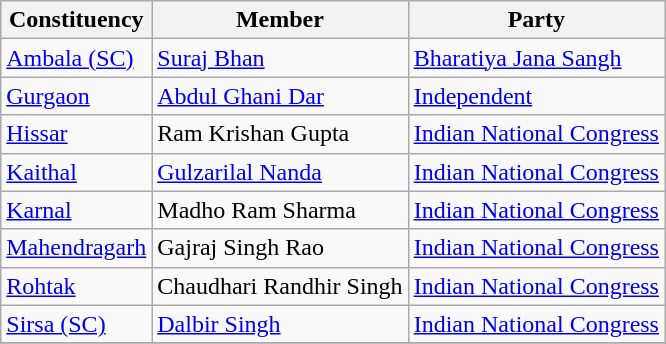<table class="wikitable sortable">
<tr>
<th>Constituency</th>
<th>Member</th>
<th>Party</th>
</tr>
<tr>
<td><a href='#'>Ambala (SC)</a></td>
<td><a href='#'>Suraj Bhan</a></td>
<td><a href='#'>Bharatiya Jana Sangh</a></td>
</tr>
<tr>
<td><a href='#'>Gurgaon</a></td>
<td><a href='#'>Abdul Ghani Dar</a></td>
<td><a href='#'>Independent</a></td>
</tr>
<tr>
<td><a href='#'>Hissar</a></td>
<td>Ram Krishan Gupta</td>
<td><a href='#'>Indian National Congress</a></td>
</tr>
<tr>
<td><a href='#'>Kaithal</a></td>
<td><a href='#'>Gulzarilal Nanda</a></td>
<td><a href='#'>Indian National Congress</a></td>
</tr>
<tr>
<td><a href='#'>Karnal</a></td>
<td>Madho Ram Sharma</td>
<td><a href='#'>Indian National Congress</a></td>
</tr>
<tr>
<td><a href='#'>Mahendragarh</a></td>
<td>Gajraj Singh Rao</td>
<td><a href='#'>Indian National Congress</a></td>
</tr>
<tr>
<td><a href='#'>Rohtak</a></td>
<td>Chaudhari Randhir Singh</td>
<td><a href='#'>Indian National Congress</a></td>
</tr>
<tr>
<td><a href='#'>Sirsa (SC)</a></td>
<td><a href='#'>Dalbir Singh</a></td>
<td><a href='#'>Indian National Congress</a></td>
</tr>
<tr>
</tr>
</table>
